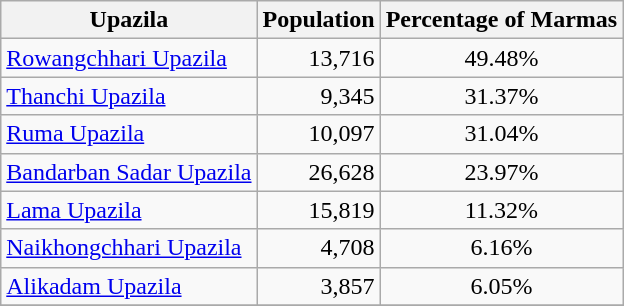<table class="wikitable sortable">
<tr>
<th>Upazila</th>
<th>Population</th>
<th>Percentage of Marmas</th>
</tr>
<tr>
<td><a href='#'>Rowangchhari Upazila</a></td>
<td align='right'>13,716</td>
<td align=center>49.48%</td>
</tr>
<tr>
<td><a href='#'>Thanchi Upazila</a></td>
<td align='right'>9,345</td>
<td align=center>31.37%</td>
</tr>
<tr>
<td><a href='#'>Ruma Upazila</a></td>
<td align='right'>10,097</td>
<td align=center>31.04%</td>
</tr>
<tr>
<td><a href='#'>Bandarban Sadar Upazila</a></td>
<td align='right'>26,628</td>
<td align=center>23.97%</td>
</tr>
<tr>
<td><a href='#'>Lama Upazila</a></td>
<td align='right'>15,819</td>
<td align=center>11.32%</td>
</tr>
<tr>
<td><a href='#'>Naikhongchhari Upazila</a></td>
<td align='right'>4,708</td>
<td align=center>6.16%</td>
</tr>
<tr>
<td><a href='#'>Alikadam Upazila</a></td>
<td align='right'>3,857</td>
<td align=center>6.05%</td>
</tr>
<tr>
</tr>
</table>
